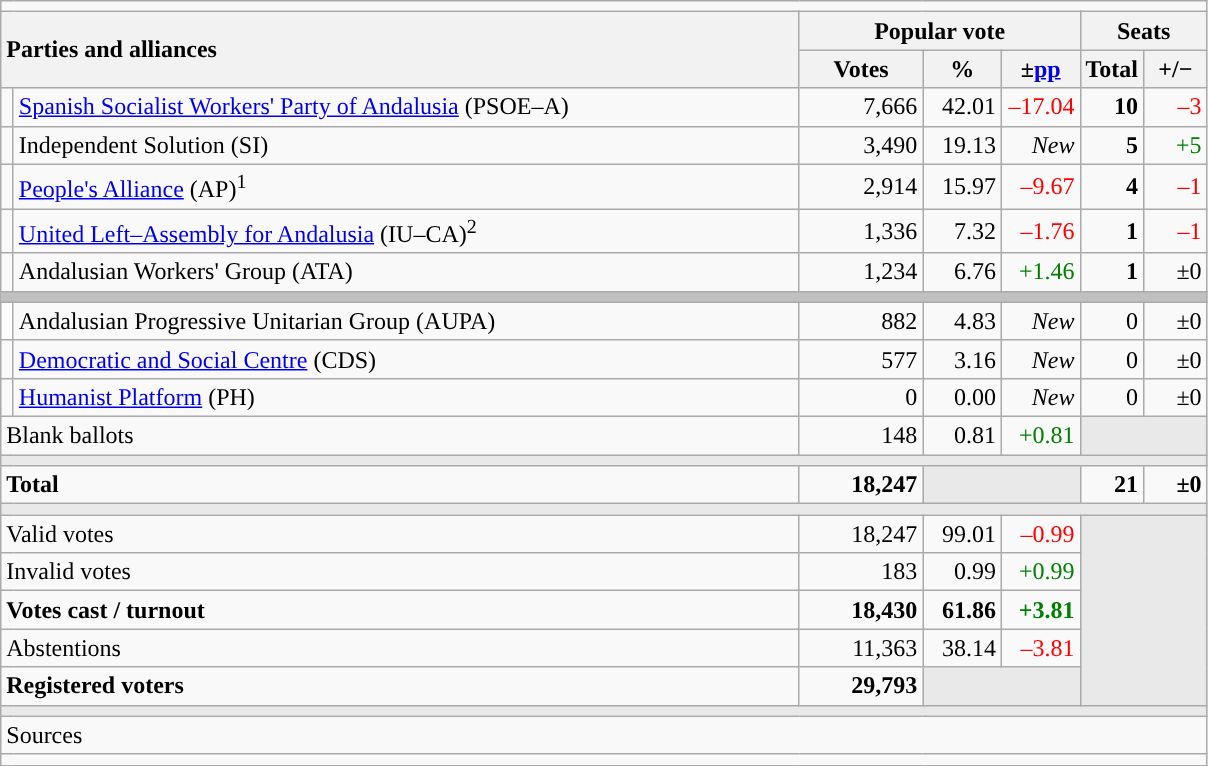<table class="wikitable" style="text-align:right;">
<tr>
<td colspan="7"></td>
</tr>
<tr>
<th style="text-align:left;" rowspan="2" colspan="2" width="525">Parties and alliances</th>
<th colspan="3">Popular vote</th>
<th colspan="2">Seats</th>
</tr>
<tr>
<th width="75">Votes</th>
<th width="45">%</th>
<th width="45">±<a href='#'>pp</a></th>
<th width="35">Total</th>
<th width="35">+/−</th>
</tr>
<tr>
<td width="1" style="color:inherit;background:"></td>
<td align="left"><a href='#'>Spanish Socialist Workers' Party of Andalusia</a> (PSOE–A)</td>
<td>7,666</td>
<td>42.01</td>
<td style="color:red;">–17.04</td>
<td><strong>10</strong></td>
<td style="color:red;">–3</td>
</tr>
<tr>
<td style="color:inherit;background:"></td>
<td align="left">Independent Solution (SI)</td>
<td>3,490</td>
<td>19.13</td>
<td><em>New</em></td>
<td><strong>5</strong></td>
<td style="color:green;">+5</td>
</tr>
<tr>
<td style="color:inherit;background:"></td>
<td align="left"><a href='#'>People's Alliance</a> (AP)<sup>1</sup></td>
<td>2,914</td>
<td>15.97</td>
<td style="color:red;">–9.67</td>
<td><strong>4</strong></td>
<td style="color:red;">–1</td>
</tr>
<tr>
<td style="color:inherit;background:"></td>
<td align="left"><a href='#'>United Left–Assembly for Andalusia</a> (IU–CA)<sup>2</sup></td>
<td>1,336</td>
<td>7.32</td>
<td style="color:red;">–1.76</td>
<td><strong>1</strong></td>
<td style="color:red;">–1</td>
</tr>
<tr>
<td style="color:inherit;background:"></td>
<td align="left">Andalusian Workers' Group (ATA)</td>
<td>1,234</td>
<td>6.76</td>
<td style="color:green;">+1.46</td>
<td><strong>1</strong></td>
<td>±0</td>
</tr>
<tr>
<td colspan="7" bgcolor="#C0C0C0"></td>
</tr>
<tr>
<td bgcolor="white"></td>
<td align="left">Andalusian Progressive Unitarian Group (AUPA)</td>
<td>882</td>
<td>4.83</td>
<td><em>New</em></td>
<td>0</td>
<td>±0</td>
</tr>
<tr>
<td style="color:inherit;background:"></td>
<td align="left"><a href='#'>Democratic and Social Centre</a> (CDS)</td>
<td>577</td>
<td>3.16</td>
<td><em>New</em></td>
<td>0</td>
<td>±0</td>
</tr>
<tr>
<td style="color:inherit;background:"></td>
<td align="left"><a href='#'>Humanist Platform</a> (PH)</td>
<td>0</td>
<td>0.00</td>
<td><em>New</em></td>
<td>0</td>
<td>±0</td>
</tr>
<tr>
<td align="left" colspan="2">Blank ballots</td>
<td>148</td>
<td>0.81</td>
<td style="color:green;">+0.81</td>
<td bgcolor="#E9E9E9" colspan="2"></td>
</tr>
<tr>
<td colspan="7" bgcolor="#E9E9E9"></td>
</tr>
<tr style="font-weight:bold;">
<td align="left" colspan="2">Total</td>
<td>18,247</td>
<td bgcolor="#E9E9E9" colspan="2"></td>
<td>21</td>
<td>±0</td>
</tr>
<tr>
<td colspan="7" bgcolor="#E9E9E9"></td>
</tr>
<tr>
<td align="left" colspan="2">Valid votes</td>
<td>18,247</td>
<td>99.01</td>
<td style="color:red;">–0.99</td>
<td bgcolor="#E9E9E9" colspan="2" rowspan="5"></td>
</tr>
<tr>
<td align="left" colspan="2">Invalid votes</td>
<td>183</td>
<td>0.99</td>
<td style="color:green;">+0.99</td>
</tr>
<tr style="font-weight:bold;">
<td align="left" colspan="2">Votes cast / turnout</td>
<td>18,430</td>
<td>61.86</td>
<td style="color:green;">+3.81</td>
</tr>
<tr>
<td align="left" colspan="2">Abstentions</td>
<td>11,363</td>
<td>38.14</td>
<td style="color:red;">–3.81</td>
</tr>
<tr style="font-weight:bold;">
<td align="left" colspan="2">Registered voters</td>
<td>29,793</td>
<td bgcolor="#E9E9E9" colspan="2"></td>
</tr>
<tr>
<td colspan="7" bgcolor="#E9E9E9"></td>
</tr>
<tr>
<td align="left" colspan="7">Sources</td>
</tr>
<tr>
<td colspan="7" style="text-align:left; max-width:790px;"></td>
</tr>
</table>
